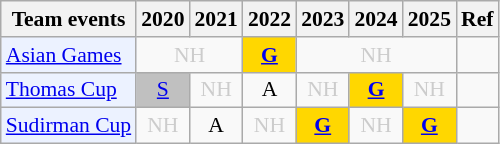<table class="wikitable" style="font-size: 90%; text-align:center">
<tr>
<th>Team events</th>
<th>2020</th>
<th>2021</th>
<th>2022</th>
<th>2023</th>
<th>2024</th>
<th>2025</th>
<th>Ref</th>
</tr>
<tr>
<td bgcolor="#ECF2FF"; align="left"><a href='#'>Asian Games</a></td>
<td colspan="2" style=color:#ccc>NH</td>
<td bgcolor=gold><a href='#'><strong>G</strong></a></td>
<td colspan="3" style=color:#ccc>NH</td>
<td></td>
</tr>
<tr>
<td bgcolor="#ECF2FF"; align="left"><a href='#'>Thomas Cup</a></td>
<td bgcolor=silver><a href='#'>S</a></td>
<td style=color:#ccc>NH</td>
<td>A</td>
<td style=color:#ccc>NH</td>
<td bgcolor=gold><a href='#'><strong>G</strong></a></td>
<td style=color:#ccc>NH</td>
<td></td>
</tr>
<tr>
<td bgcolor="#ECF2FF"; align="left"><a href='#'>Sudirman Cup</a></td>
<td style=color:#ccc>NH</td>
<td>A</td>
<td style=color:#ccc>NH</td>
<td bgcolor=gold><a href='#'><strong>G</strong></a></td>
<td style=color:#ccc>NH</td>
<td bgcolor=gold><a href='#'><strong>G</strong></a></td>
<td></td>
</tr>
</table>
